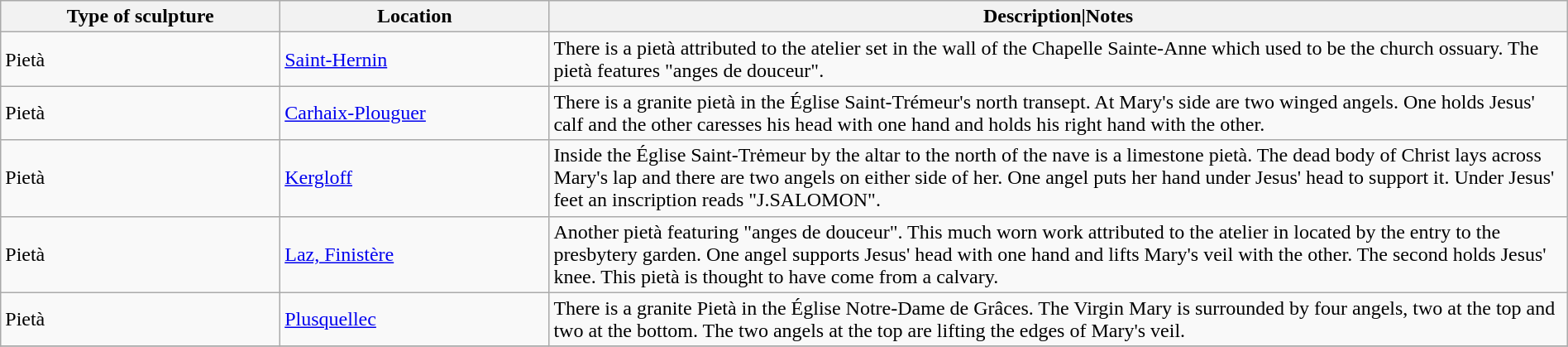<table class="wikitable sortable" style="width:100%; margin-top:0.5em;">
<tr>
<th scope="col">Type of sculpture</th>
<th scope="col">Location</th>
<th scope="col" width="65%">Description|Notes</th>
</tr>
<tr>
<td>Pietà</td>
<td><a href='#'>Saint-Hernin</a></td>
<td>There is a pietà attributed to the atelier set in the wall of the Chapelle Sainte-Anne which used to be the church ossuary. The pietà features "anges de douceur".</td>
</tr>
<tr>
<td>Pietà</td>
<td><a href='#'>Carhaix-Plouguer</a></td>
<td>There is a granite pietà in the Église Saint-Trémeur's north transept. At Mary's side are two winged angels. One holds Jesus' calf and the other caresses his head with one hand and holds his right hand with the other.<br></td>
</tr>
<tr>
<td>Pietà</td>
<td><a href='#'>Kergloff</a></td>
<td>Inside the Église Saint-Trėmeur by the altar to the north of the nave is a limestone pietà. The dead body of Christ lays across Mary's lap and there are two angels on either side of her. One angel puts her hand under Jesus' head to support it.  Under Jesus' feet an inscription reads "J.SALOMON".</td>
</tr>
<tr>
<td>Pietà</td>
<td><a href='#'>Laz, Finistère</a></td>
<td>Another pietà featuring "anges de douceur".  This much worn work attributed to the atelier in located by the entry to the presbytery garden. One angel supports Jesus' head with one hand and lifts Mary's veil with the other. The second holds Jesus' knee. This pietà is thought to have come from a calvary.<br></td>
</tr>
<tr>
<td>Pietà</td>
<td><a href='#'>Plusquellec</a></td>
<td>There is a granite Pietà in the Église Notre-Dame de Grâces. The Virgin Mary is surrounded by four angels, two at the top and two at the bottom. The two angels at the top are lifting the edges of Mary's veil.</td>
</tr>
<tr>
</tr>
</table>
